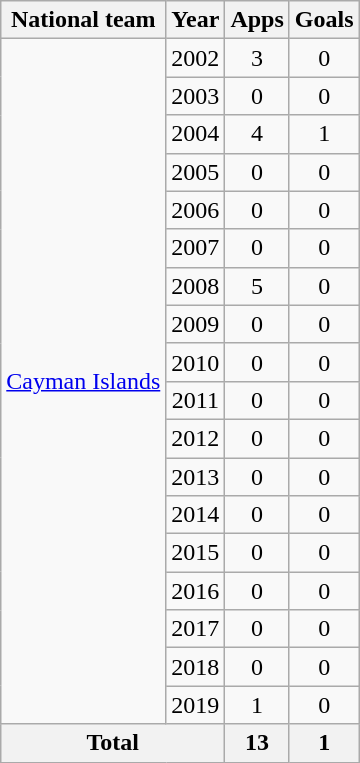<table class="wikitable" style="text-align:center">
<tr>
<th>National team</th>
<th>Year</th>
<th>Apps</th>
<th>Goals</th>
</tr>
<tr>
<td rowspan="18"><a href='#'>Cayman Islands</a></td>
<td>2002</td>
<td>3</td>
<td>0</td>
</tr>
<tr>
<td>2003</td>
<td>0</td>
<td>0</td>
</tr>
<tr>
<td>2004</td>
<td>4</td>
<td>1</td>
</tr>
<tr>
<td>2005</td>
<td>0</td>
<td>0</td>
</tr>
<tr>
<td>2006</td>
<td>0</td>
<td>0</td>
</tr>
<tr>
<td>2007</td>
<td>0</td>
<td>0</td>
</tr>
<tr>
<td>2008</td>
<td>5</td>
<td>0</td>
</tr>
<tr>
<td>2009</td>
<td>0</td>
<td>0</td>
</tr>
<tr>
<td>2010</td>
<td>0</td>
<td>0</td>
</tr>
<tr>
<td>2011</td>
<td>0</td>
<td>0</td>
</tr>
<tr>
<td>2012</td>
<td>0</td>
<td>0</td>
</tr>
<tr>
<td>2013</td>
<td>0</td>
<td>0</td>
</tr>
<tr>
<td>2014</td>
<td>0</td>
<td>0</td>
</tr>
<tr>
<td>2015</td>
<td>0</td>
<td>0</td>
</tr>
<tr>
<td>2016</td>
<td>0</td>
<td>0</td>
</tr>
<tr>
<td>2017</td>
<td>0</td>
<td>0</td>
</tr>
<tr>
<td>2018</td>
<td>0</td>
<td>0</td>
</tr>
<tr>
<td>2019</td>
<td>1</td>
<td>0</td>
</tr>
<tr>
<th colspan=2>Total</th>
<th>13</th>
<th>1</th>
</tr>
</table>
